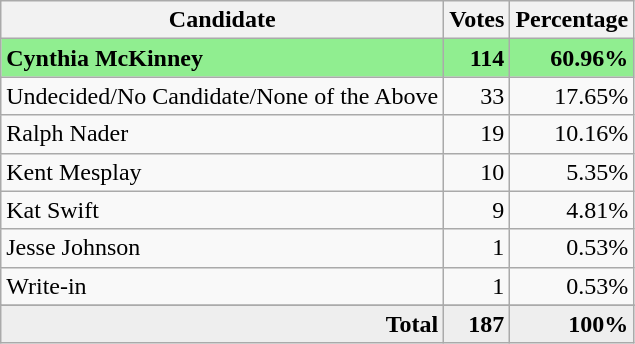<table class="wikitable" style=" text-align:right;">
<tr>
<th>Candidate</th>
<th>Votes</th>
<th>Percentage</th>
</tr>
<tr style="background:lightgreen;">
<td style="text-align:left;"><strong>Cynthia McKinney</strong></td>
<td><strong>114</strong></td>
<td><strong>60.96%</strong></td>
</tr>
<tr>
<td style="text-align:left;">Undecided/No Candidate/None of the Above</td>
<td>33</td>
<td>17.65%</td>
</tr>
<tr>
<td style="text-align:left;">Ralph Nader</td>
<td>19</td>
<td>10.16%</td>
</tr>
<tr>
<td style="text-align:left;">Kent Mesplay</td>
<td>10</td>
<td>5.35%</td>
</tr>
<tr>
<td style="text-align:left;">Kat Swift</td>
<td>9</td>
<td>4.81%</td>
</tr>
<tr>
<td style="text-align:left;">Jesse Johnson</td>
<td>1</td>
<td>0.53%</td>
</tr>
<tr>
<td style="text-align:left;">Write-in</td>
<td>1</td>
<td>0.53%</td>
</tr>
<tr>
</tr>
<tr style="background:#eee;">
<td style="margin-right:0.50px"><strong>Total</strong></td>
<td style="margin-right:0.50px"><strong>187</strong></td>
<td style="margin-right:0.50px"><strong>100%</strong></td>
</tr>
</table>
